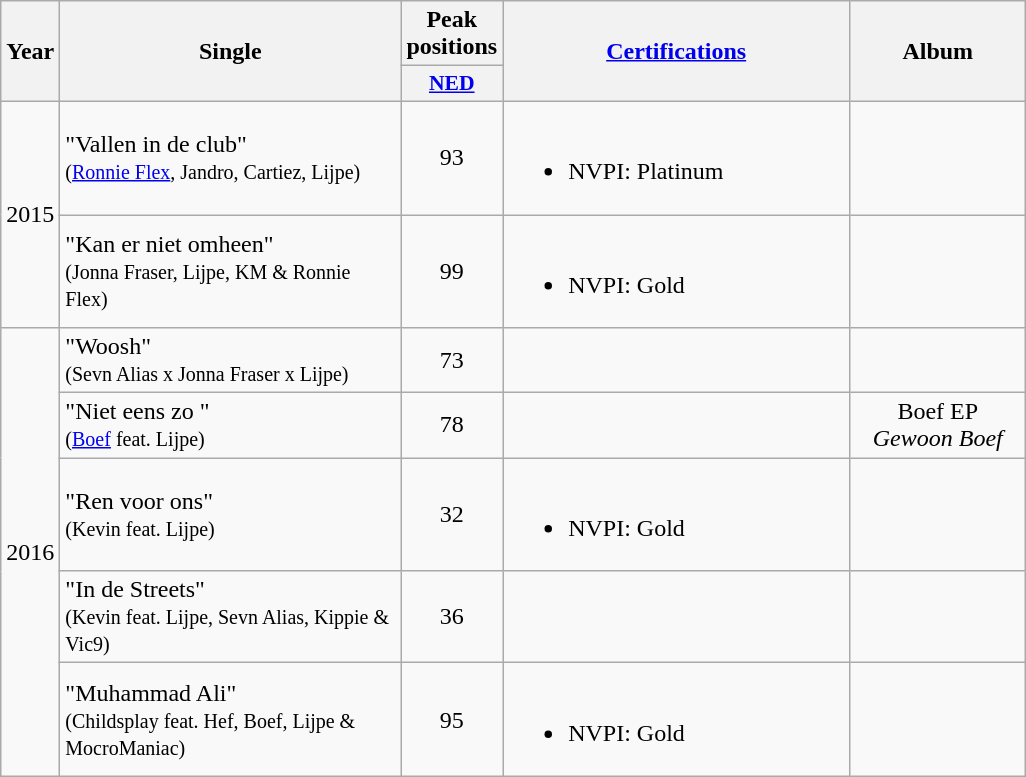<table class="wikitable">
<tr>
<th rowspan="2" style="text-align:center; width:10px;">Year</th>
<th rowspan="2" style="text-align:center; width:220px;">Single</th>
<th style="text-align:center; width:20px;">Peak positions</th>
<th scope="col" rowspan="2" style="width:14em;"><a href='#'>Certifications</a></th>
<th rowspan="2" style="text-align:center; width:110px;">Album</th>
</tr>
<tr>
<th scope="col" style="width:3em;font-size:90%;"><a href='#'>NED</a><br></th>
</tr>
<tr>
<td style="text-align:center;" rowspan=2>2015</td>
<td>"Vallen in de club"<br><small>(<a href='#'>Ronnie Flex</a>, Jandro, Cartiez, Lijpe)</small></td>
<td style="text-align:center;">93</td>
<td><br><ul><li>NVPI: Platinum</li></ul></td>
<td style="text-align:center;"></td>
</tr>
<tr>
<td>"Kan er niet omheen"<br><small>(Jonna Fraser, Lijpe, KM & Ronnie Flex)</small></td>
<td style="text-align:center;">99</td>
<td><br><ul><li>NVPI: Gold</li></ul></td>
<td style="text-align:center;"></td>
</tr>
<tr>
<td style="text-align:center;" rowspan=5>2016</td>
<td>"Woosh"<br><small>(Sevn Alias x Jonna Fraser x Lijpe)</small></td>
<td style="text-align:center;">73</td>
<td></td>
<td style="text-align:center;"></td>
</tr>
<tr>
<td>"Niet eens zo "<br><small>(<a href='#'>Boef</a> feat. Lijpe)</small></td>
<td style="text-align:center;">78</td>
<td></td>
<td style="text-align:center;">Boef EP<br><em>Gewoon Boef</em></td>
</tr>
<tr>
<td>"Ren voor ons"<br><small>(Kevin feat. Lijpe)</small></td>
<td style="text-align:center;">32</td>
<td><br><ul><li>NVPI: Gold</li></ul></td>
<td style="text-align:center;"></td>
</tr>
<tr>
<td>"In de Streets"<br><small>(Kevin feat. Lijpe, Sevn Alias, Kippie & Vic9)</small></td>
<td style="text-align:center;">36</td>
<td></td>
<td style="text-align:center;"></td>
</tr>
<tr>
<td>"Muhammad Ali"<br><small>(Childsplay feat. Hef, Boef, Lijpe & MocroManiac)</small></td>
<td style="text-align:center;">95</td>
<td><br><ul><li>NVPI: Gold</li></ul></td>
<td style="text-align:center;"></td>
</tr>
</table>
